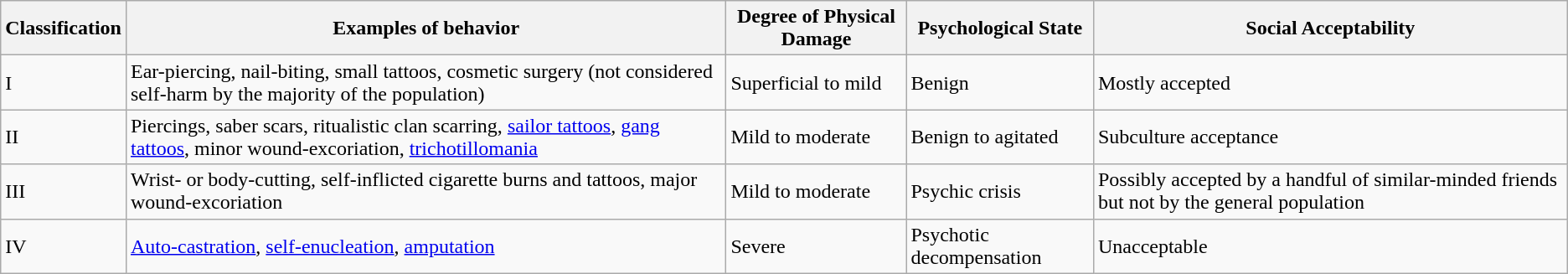<table class="wikitable">
<tr>
<th>Classification</th>
<th>Examples of behavior</th>
<th>Degree of Physical Damage</th>
<th>Psychological State</th>
<th>Social Acceptability</th>
</tr>
<tr>
<td>I</td>
<td>Ear-piercing, nail-biting, small tattoos, cosmetic surgery (not considered self-harm by the majority of the population)</td>
<td>Superficial to mild</td>
<td>Benign</td>
<td>Mostly accepted</td>
</tr>
<tr>
<td>II</td>
<td>Piercings, saber scars, ritualistic clan scarring, <a href='#'>sailor tattoos</a>, <a href='#'>gang tattoos</a>, minor wound-excoriation, <a href='#'>trichotillomania</a></td>
<td>Mild to moderate</td>
<td>Benign to agitated</td>
<td>Subculture acceptance</td>
</tr>
<tr>
<td>III</td>
<td>Wrist- or body-cutting, self-inflicted cigarette burns and tattoos, major wound-excoriation</td>
<td>Mild to moderate</td>
<td>Psychic crisis</td>
<td>Possibly accepted by a handful of similar-minded friends but not by the general population</td>
</tr>
<tr>
<td>IV</td>
<td><a href='#'>Auto-castration</a>, <a href='#'>self-enucleation</a>, <a href='#'>amputation</a></td>
<td>Severe</td>
<td>Psychotic decompensation</td>
<td>Unacceptable</td>
</tr>
</table>
